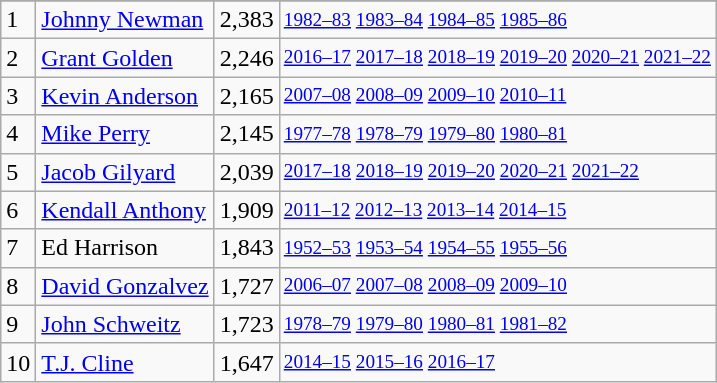<table class="wikitable">
<tr>
</tr>
<tr>
<td>1</td>
<td><a href='#'>Johnny Newman</a></td>
<td>2,383</td>
<td style="font-size:80%;"><a href='#'>1982–83</a> <a href='#'>1983–84</a> <a href='#'>1984–85</a> <a href='#'>1985–86</a></td>
</tr>
<tr>
<td>2</td>
<td><a href='#'>Grant Golden</a></td>
<td>2,246</td>
<td style="font-size:80%;"><a href='#'>2016–17</a> <a href='#'>2017–18</a> <a href='#'>2018–19</a> <a href='#'>2019–20</a> <a href='#'>2020–21</a> <a href='#'>2021–22</a></td>
</tr>
<tr>
<td>3</td>
<td><a href='#'>Kevin Anderson</a></td>
<td>2,165</td>
<td style="font-size:80%;"><a href='#'>2007–08</a> <a href='#'>2008–09</a> <a href='#'>2009–10</a> <a href='#'>2010–11</a></td>
</tr>
<tr>
<td>4</td>
<td><a href='#'>Mike Perry</a></td>
<td>2,145</td>
<td style="font-size:80%;"><a href='#'>1977–78</a> <a href='#'>1978–79</a> <a href='#'>1979–80</a> <a href='#'>1980–81</a></td>
</tr>
<tr>
<td>5</td>
<td><a href='#'>Jacob Gilyard</a></td>
<td>2,039</td>
<td style="font-size:80%;"><a href='#'>2017–18</a> <a href='#'>2018–19</a> <a href='#'>2019–20</a> <a href='#'>2020–21</a> <a href='#'>2021–22</a></td>
</tr>
<tr>
<td>6</td>
<td><a href='#'>Kendall Anthony</a></td>
<td>1,909</td>
<td style="font-size:80%;"><a href='#'>2011–12</a> <a href='#'>2012–13</a> <a href='#'>2013–14</a> <a href='#'>2014–15</a></td>
</tr>
<tr>
<td>7</td>
<td>Ed Harrison</td>
<td>1,843</td>
<td style="font-size:80%;"><a href='#'>1952–53</a> <a href='#'>1953–54</a> <a href='#'>1954–55</a> <a href='#'>1955–56</a></td>
</tr>
<tr>
<td>8</td>
<td><a href='#'>David Gonzalvez</a></td>
<td>1,727</td>
<td style="font-size:80%;"><a href='#'>2006–07</a> <a href='#'>2007–08</a> <a href='#'>2008–09</a> <a href='#'>2009–10</a></td>
</tr>
<tr>
<td>9</td>
<td><a href='#'>John Schweitz</a></td>
<td>1,723</td>
<td style="font-size:80%;"><a href='#'>1978–79</a> <a href='#'>1979–80</a> <a href='#'>1980–81</a> <a href='#'>1981–82</a></td>
</tr>
<tr>
<td>10</td>
<td><a href='#'>T.J. Cline</a></td>
<td>1,647</td>
<td style="font-size:80%;"><a href='#'>2014–15</a> <a href='#'>2015–16</a> <a href='#'>2016–17</a></td>
</tr>
</table>
